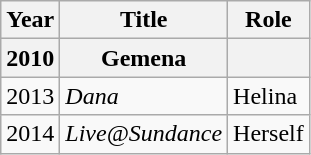<table class="wikitable sortable">
<tr>
<th>Year</th>
<th>Title</th>
<th>Role</th>
</tr>
<tr>
<th>2010</th>
<th>Gemena</th>
<th></th>
</tr>
<tr>
<td>2013</td>
<td><em>Dana</em></td>
<td>Helina</td>
</tr>
<tr>
<td>2014</td>
<td><em>Live@Sundance</em></td>
<td>Herself</td>
</tr>
</table>
